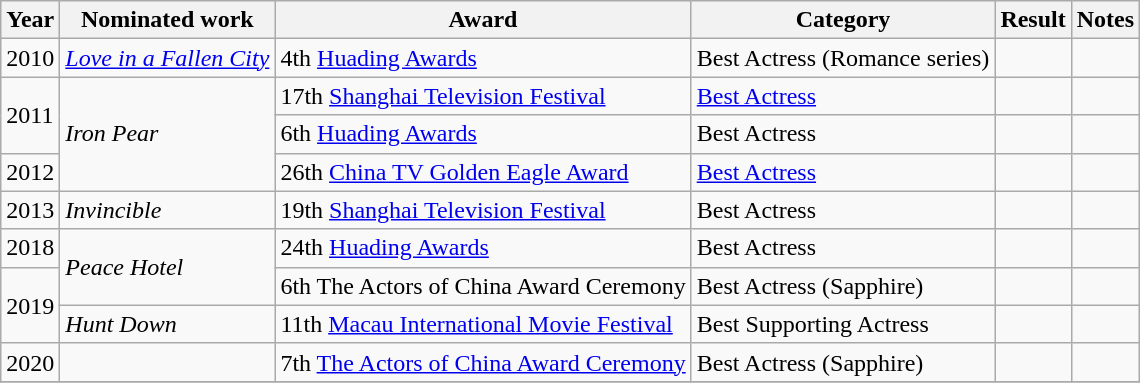<table class="wikitable">
<tr>
<th>Year</th>
<th>Nominated work</th>
<th>Award</th>
<th>Category</th>
<th>Result</th>
<th>Notes</th>
</tr>
<tr>
<td rowspan="1">2010</td>
<td><em><a href='#'>Love in a Fallen City</a></em></td>
<td>4th <a href='#'>Huading Awards</a></td>
<td>Best Actress (Romance series)</td>
<td></td>
<td></td>
</tr>
<tr>
<td rowspan="2">2011</td>
<td rowspan="3"><em>Iron Pear</em></td>
<td>17th <a href='#'>Shanghai Television Festival</a></td>
<td><a href='#'>Best Actress</a></td>
<td></td>
<td></td>
</tr>
<tr>
<td>6th <a href='#'>Huading Awards</a></td>
<td>Best Actress</td>
<td></td>
<td></td>
</tr>
<tr>
<td>2012</td>
<td>26th <a href='#'>China TV Golden Eagle Award</a></td>
<td><a href='#'>Best Actress</a></td>
<td></td>
<td></td>
</tr>
<tr>
<td>2013</td>
<td><em>Invincible</em></td>
<td>19th <a href='#'>Shanghai Television Festival</a></td>
<td>Best Actress</td>
<td></td>
<td></td>
</tr>
<tr>
<td>2018</td>
<td rowspan=2><em>Peace Hotel</em></td>
<td>24th <a href='#'>Huading Awards</a></td>
<td>Best Actress</td>
<td></td>
<td></td>
</tr>
<tr>
<td rowspan=2>2019</td>
<td>6th The Actors of China Award Ceremony</td>
<td>Best Actress (Sapphire)</td>
<td></td>
<td></td>
</tr>
<tr>
<td><em>Hunt Down</em></td>
<td>11th <a href='#'>Macau International Movie Festival</a></td>
<td>Best Supporting Actress</td>
<td></td>
<td></td>
</tr>
<tr>
<td>2020</td>
<td></td>
<td>7th <a href='#'>The Actors of China Award Ceremony</a></td>
<td>Best Actress (Sapphire)</td>
<td></td>
<td></td>
</tr>
<tr>
</tr>
</table>
